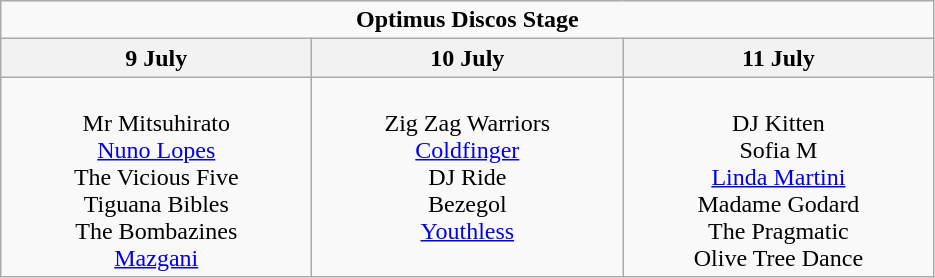<table class="wikitable">
<tr>
<td colspan="3" align="center"><strong>Optimus Discos Stage</strong></td>
</tr>
<tr>
<th>9 July</th>
<th>10 July</th>
<th>11 July</th>
</tr>
<tr>
<td valign="top" align="center" width="200"><br>Mr Mitsuhirato<br><a href='#'>Nuno Lopes</a><br>The Vicious Five<br>Tiguana Bibles<br>The Bombazines<br><a href='#'>Mazgani</a></td>
<td valign="top" align="center" width="200"><br>Zig Zag Warriors<br><a href='#'>Coldfinger</a><br>DJ Ride<br>Bezegol<br><a href='#'>Youthless</a></td>
<td valign="top" align="center" width="200"><br>DJ Kitten<br>Sofia M<br><a href='#'>Linda Martini</a><br>Madame Godard<br>The Pragmatic<br>Olive Tree Dance</td>
</tr>
</table>
